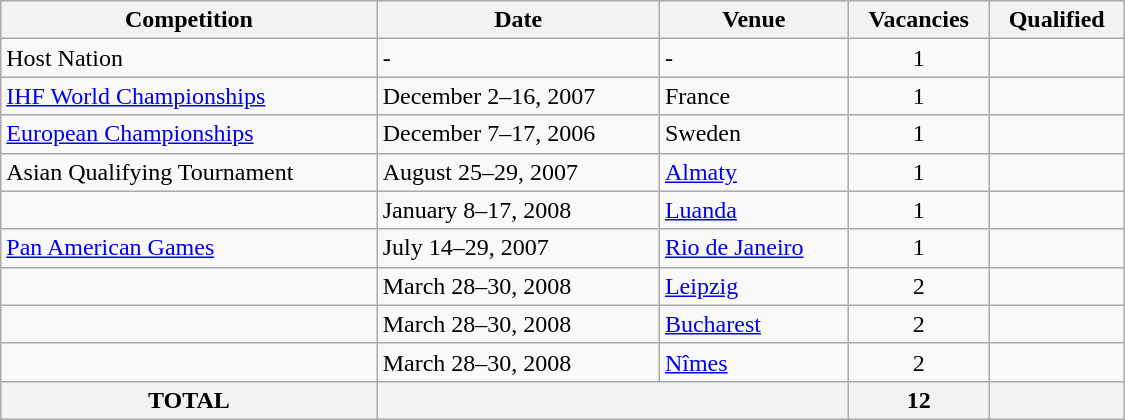<table class="wikitable" width=750>
<tr>
<th>Competition</th>
<th>Date</th>
<th>Venue</th>
<th>Vacancies</th>
<th>Qualified</th>
</tr>
<tr>
<td>Host Nation</td>
<td>-</td>
<td>-</td>
<td align="center">1</td>
<td></td>
</tr>
<tr>
<td><a href='#'>IHF World Championships</a></td>
<td>December 2–16, 2007</td>
<td> France</td>
<td align="center">1</td>
<td></td>
</tr>
<tr>
<td><a href='#'>European Championships</a></td>
<td>December 7–17, 2006</td>
<td> Sweden</td>
<td align="center">1</td>
<td></td>
</tr>
<tr>
<td>Asian Qualifying Tournament</td>
<td>August 25–29, 2007</td>
<td> <a href='#'>Almaty</a></td>
<td align="center">1</td>
<td></td>
</tr>
<tr>
<td></td>
<td>January 8–17, 2008</td>
<td> <a href='#'>Luanda</a></td>
<td align="center">1</td>
<td></td>
</tr>
<tr>
<td><a href='#'>Pan American Games</a></td>
<td>July 14–29, 2007</td>
<td> <a href='#'>Rio de Janeiro</a></td>
<td align=center>1</td>
<td></td>
</tr>
<tr>
<td></td>
<td>March 28–30, 2008</td>
<td> <a href='#'>Leipzig</a></td>
<td align="center">2</td>
<td><br></td>
</tr>
<tr>
<td></td>
<td>March 28–30, 2008</td>
<td> <a href='#'>Bucharest</a></td>
<td align="center">2</td>
<td><br></td>
</tr>
<tr>
<td></td>
<td>March 28–30, 2008</td>
<td> <a href='#'>Nîmes</a></td>
<td align="center">2</td>
<td><br></td>
</tr>
<tr>
<th>TOTAL</th>
<th colspan="2"></th>
<th>12</th>
<th></th>
</tr>
</table>
